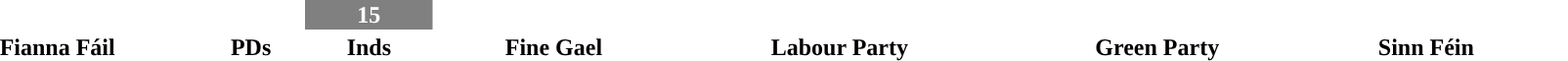<table style="width:90%; text-align:center;">
<tr style="color:white;">
<td style="background:"><strong>81</strong></td>
<td style="background:"><strong>8</strong></td>
<td style="background:grey; width:7.8%;"><strong>15</strong></td>
<td style="background:"><strong>31</strong></td>
<td style="background:"><strong>20</strong></td>
<td style="background:"><strong>6</strong></td>
<td style="background:"><strong>5</strong></td>
<td style="background:"><strong>1</strong></td>
</tr>
<tr>
<td><span><strong>Fianna Fáil</strong></span></td>
<td><span><strong>PDs</strong></span></td>
<td><span><strong>Inds</strong></span></td>
<td><span><strong>Fine Gael</strong></span></td>
<td><span><strong>Labour Party</strong></span></td>
<td><span><strong>Green Party</strong></span></td>
<td><span><strong>Sinn Féin</strong></span></td>
<td></td>
</tr>
</table>
